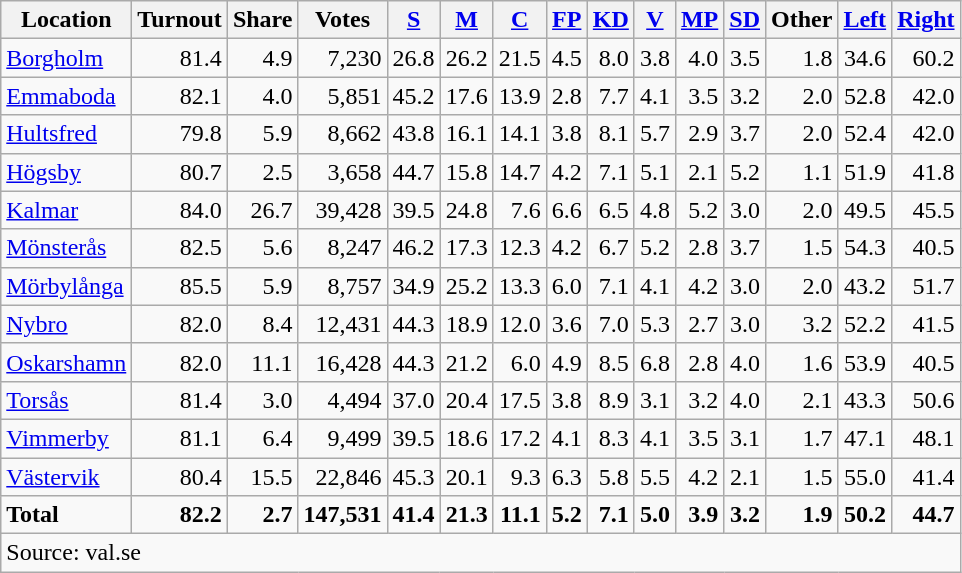<table class="wikitable sortable" style=text-align:right>
<tr>
<th>Location</th>
<th>Turnout</th>
<th>Share</th>
<th>Votes</th>
<th><a href='#'>S</a></th>
<th><a href='#'>M</a></th>
<th><a href='#'>C</a></th>
<th><a href='#'>FP</a></th>
<th><a href='#'>KD</a></th>
<th><a href='#'>V</a></th>
<th><a href='#'>MP</a></th>
<th><a href='#'>SD</a></th>
<th>Other</th>
<th><a href='#'>Left</a></th>
<th><a href='#'>Right</a></th>
</tr>
<tr>
<td align=left><a href='#'>Borgholm</a></td>
<td>81.4</td>
<td>4.9</td>
<td>7,230</td>
<td>26.8</td>
<td>26.2</td>
<td>21.5</td>
<td>4.5</td>
<td>8.0</td>
<td>3.8</td>
<td>4.0</td>
<td>3.5</td>
<td>1.8</td>
<td>34.6</td>
<td>60.2</td>
</tr>
<tr>
<td align=left><a href='#'>Emmaboda</a></td>
<td>82.1</td>
<td>4.0</td>
<td>5,851</td>
<td>45.2</td>
<td>17.6</td>
<td>13.9</td>
<td>2.8</td>
<td>7.7</td>
<td>4.1</td>
<td>3.5</td>
<td>3.2</td>
<td>2.0</td>
<td>52.8</td>
<td>42.0</td>
</tr>
<tr>
<td align=left><a href='#'>Hultsfred</a></td>
<td>79.8</td>
<td>5.9</td>
<td>8,662</td>
<td>43.8</td>
<td>16.1</td>
<td>14.1</td>
<td>3.8</td>
<td>8.1</td>
<td>5.7</td>
<td>2.9</td>
<td>3.7</td>
<td>2.0</td>
<td>52.4</td>
<td>42.0</td>
</tr>
<tr>
<td align=left><a href='#'>Högsby</a></td>
<td>80.7</td>
<td>2.5</td>
<td>3,658</td>
<td>44.7</td>
<td>15.8</td>
<td>14.7</td>
<td>4.2</td>
<td>7.1</td>
<td>5.1</td>
<td>2.1</td>
<td>5.2</td>
<td>1.1</td>
<td>51.9</td>
<td>41.8</td>
</tr>
<tr>
<td align=left><a href='#'>Kalmar</a></td>
<td>84.0</td>
<td>26.7</td>
<td>39,428</td>
<td>39.5</td>
<td>24.8</td>
<td>7.6</td>
<td>6.6</td>
<td>6.5</td>
<td>4.8</td>
<td>5.2</td>
<td>3.0</td>
<td>2.0</td>
<td>49.5</td>
<td>45.5</td>
</tr>
<tr>
<td align=left><a href='#'>Mönsterås</a></td>
<td>82.5</td>
<td>5.6</td>
<td>8,247</td>
<td>46.2</td>
<td>17.3</td>
<td>12.3</td>
<td>4.2</td>
<td>6.7</td>
<td>5.2</td>
<td>2.8</td>
<td>3.7</td>
<td>1.5</td>
<td>54.3</td>
<td>40.5</td>
</tr>
<tr>
<td align=left><a href='#'>Mörbylånga</a></td>
<td>85.5</td>
<td>5.9</td>
<td>8,757</td>
<td>34.9</td>
<td>25.2</td>
<td>13.3</td>
<td>6.0</td>
<td>7.1</td>
<td>4.1</td>
<td>4.2</td>
<td>3.0</td>
<td>2.0</td>
<td>43.2</td>
<td>51.7</td>
</tr>
<tr>
<td align=left><a href='#'>Nybro</a></td>
<td>82.0</td>
<td>8.4</td>
<td>12,431</td>
<td>44.3</td>
<td>18.9</td>
<td>12.0</td>
<td>3.6</td>
<td>7.0</td>
<td>5.3</td>
<td>2.7</td>
<td>3.0</td>
<td>3.2</td>
<td>52.2</td>
<td>41.5</td>
</tr>
<tr>
<td align=left><a href='#'>Oskarshamn</a></td>
<td>82.0</td>
<td>11.1</td>
<td>16,428</td>
<td>44.3</td>
<td>21.2</td>
<td>6.0</td>
<td>4.9</td>
<td>8.5</td>
<td>6.8</td>
<td>2.8</td>
<td>4.0</td>
<td>1.6</td>
<td>53.9</td>
<td>40.5</td>
</tr>
<tr>
<td align=left><a href='#'>Torsås</a></td>
<td>81.4</td>
<td>3.0</td>
<td>4,494</td>
<td>37.0</td>
<td>20.4</td>
<td>17.5</td>
<td>3.8</td>
<td>8.9</td>
<td>3.1</td>
<td>3.2</td>
<td>4.0</td>
<td>2.1</td>
<td>43.3</td>
<td>50.6</td>
</tr>
<tr>
<td align=left><a href='#'>Vimmerby</a></td>
<td>81.1</td>
<td>6.4</td>
<td>9,499</td>
<td>39.5</td>
<td>18.6</td>
<td>17.2</td>
<td>4.1</td>
<td>8.3</td>
<td>4.1</td>
<td>3.5</td>
<td>3.1</td>
<td>1.7</td>
<td>47.1</td>
<td>48.1</td>
</tr>
<tr>
<td align=left><a href='#'>Västervik</a></td>
<td>80.4</td>
<td>15.5</td>
<td>22,846</td>
<td>45.3</td>
<td>20.1</td>
<td>9.3</td>
<td>6.3</td>
<td>5.8</td>
<td>5.5</td>
<td>4.2</td>
<td>2.1</td>
<td>1.5</td>
<td>55.0</td>
<td>41.4</td>
</tr>
<tr>
<td align=left><strong>Total</strong></td>
<td><strong>82.2</strong></td>
<td><strong>2.7</strong></td>
<td><strong>147,531</strong></td>
<td><strong>41.4</strong></td>
<td><strong>21.3</strong></td>
<td><strong>11.1</strong></td>
<td><strong>5.2</strong></td>
<td><strong>7.1</strong></td>
<td><strong>5.0</strong></td>
<td><strong>3.9</strong></td>
<td><strong>3.2</strong></td>
<td><strong>1.9</strong></td>
<td><strong>50.2</strong></td>
<td><strong>44.7</strong></td>
</tr>
<tr>
<td align=left colspan=15>Source: val.se </td>
</tr>
</table>
